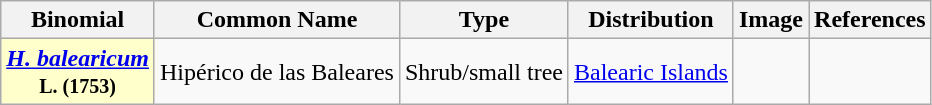<table class="wikitable mw-collapsible ">
<tr>
<th>Binomial</th>
<th>Common Name</th>
<th>Type</th>
<th>Distribution</th>
<th>Image</th>
<th>References</th>
</tr>
<tr>
<th scope="row" align="left" style="background:#FFFFCC;"><em><a href='#'>H. balearicum</a></em><br><small>L. (1753)</small></th>
<td>Hipérico de las Baleares</td>
<td>Shrub/small tree</td>
<td><a href='#'>Balearic Islands</a></td>
<td></td>
<td></td>
</tr>
</table>
